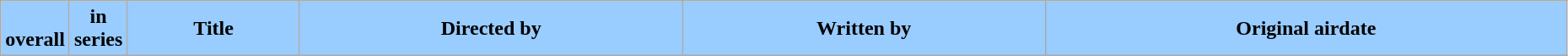<table class="wikitable plainrowheaders" width="98%" style="background:#FFFFFF;">
<tr>
<th width="20" style="background:#99CCFF;"><br>overall</th>
<th width="20" style="background:#99CCFF;"> in<br>series</th>
<th style="background:#99CCFF;">Title</th>
<th style="background:#99CCFF;">Directed by</th>
<th style="background:#99CCFF;">Written by</th>
<th style="background:#99CCFF;">Original airdate<br>











</th>
</tr>
</table>
